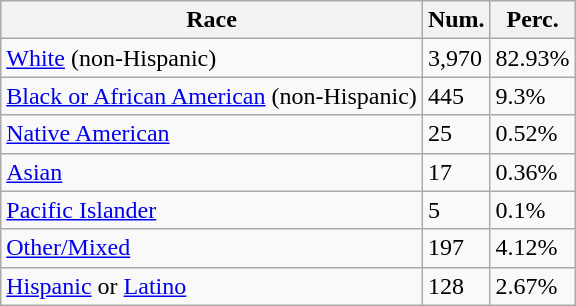<table class="wikitable">
<tr>
<th>Race</th>
<th>Num.</th>
<th>Perc.</th>
</tr>
<tr>
<td><a href='#'>White</a> (non-Hispanic)</td>
<td>3,970</td>
<td>82.93%</td>
</tr>
<tr>
<td><a href='#'>Black or African American</a> (non-Hispanic)</td>
<td>445</td>
<td>9.3%</td>
</tr>
<tr>
<td><a href='#'>Native American</a></td>
<td>25</td>
<td>0.52%</td>
</tr>
<tr>
<td><a href='#'>Asian</a></td>
<td>17</td>
<td>0.36%</td>
</tr>
<tr>
<td><a href='#'>Pacific Islander</a></td>
<td>5</td>
<td>0.1%</td>
</tr>
<tr>
<td><a href='#'>Other/Mixed</a></td>
<td>197</td>
<td>4.12%</td>
</tr>
<tr>
<td><a href='#'>Hispanic</a> or <a href='#'>Latino</a></td>
<td>128</td>
<td>2.67%</td>
</tr>
</table>
